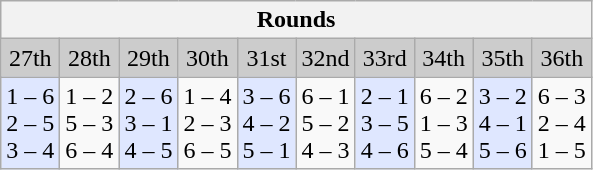<table class="wikitable">
<tr>
<th colspan="10">Rounds</th>
</tr>
<tr>
<td align="center" bgcolor="#CCCCCC">27th</td>
<td align="center" bgcolor="#CCCCCC">28th</td>
<td align="center" bgcolor="#CCCCCC">29th</td>
<td align="center" bgcolor="#CCCCCC">30th</td>
<td align="center" bgcolor="#CCCCCC">31st</td>
<td align="center" bgcolor="#CCCCCC">32nd</td>
<td align="center" bgcolor="#CCCCCC">33rd</td>
<td align="center" bgcolor="#CCCCCC">34th</td>
<td align="center" bgcolor="#CCCCCC">35th</td>
<td align="center" bgcolor="#CCCCCC">36th</td>
</tr>
<tr>
<td align="center" bgcolor="#DFE7FF">1 – 6<br>2 – 5<br>3 – 4</td>
<td align="center">1 – 2<br>5 – 3<br>6 – 4</td>
<td align="center" bgcolor="#DFE7FF">2 – 6<br>3 – 1<br>4 – 5</td>
<td align="center">1 – 4<br>2 – 3<br>6 – 5</td>
<td align="center" bgcolor="#DFE7FF">3 – 6<br>4 – 2<br>5 – 1</td>
<td align="center">6 – 1<br>5 – 2<br>4 – 3</td>
<td align="center" bgcolor="#DFE7FF">2 – 1<br>3 – 5<br>4 – 6</td>
<td align="center">6 – 2<br>1 – 3<br>5 – 4</td>
<td align="center" bgcolor="#DFE7FF">3 – 2<br>4 – 1<br>5 – 6</td>
<td align="center">6 – 3<br>2 – 4<br>1 – 5</td>
</tr>
</table>
